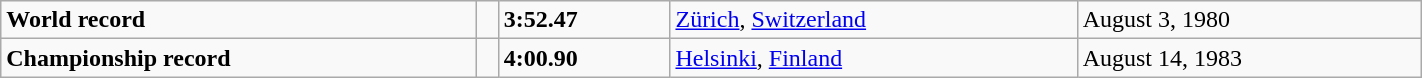<table class="wikitable" width=75%>
<tr>
<td><strong>World record</strong></td>
<td></td>
<td><strong>3:52.47</strong></td>
<td><a href='#'>Zürich</a>, <a href='#'>Switzerland</a></td>
<td>August 3, 1980</td>
</tr>
<tr>
<td><strong>Championship record</strong></td>
<td></td>
<td><strong>4:00.90</strong></td>
<td><a href='#'>Helsinki</a>, <a href='#'>Finland</a></td>
<td>August 14, 1983</td>
</tr>
</table>
